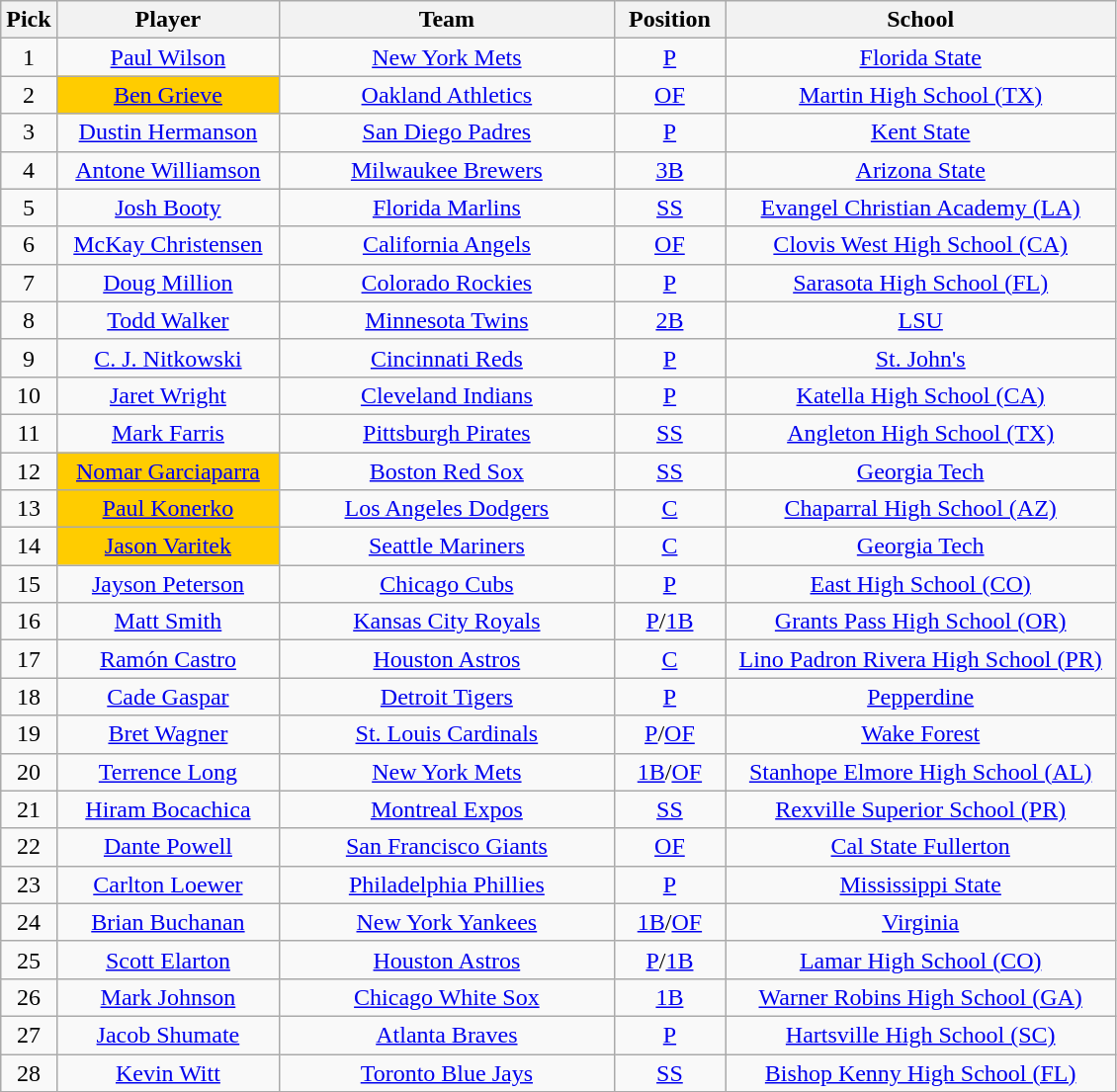<table class="wikitable" style="text-align:center">
<tr>
<th width="5%">Pick</th>
<th width="20%">Player</th>
<th width="30%">Team</th>
<th width="10%">Position</th>
<th width="35%">School</th>
</tr>
<tr>
<td>1</td>
<td><a href='#'>Paul Wilson</a></td>
<td><a href='#'>New York Mets</a></td>
<td><a href='#'>P</a></td>
<td><a href='#'>Florida State</a></td>
</tr>
<tr>
<td>2</td>
<td bgcolor="#FFCC00"><a href='#'>Ben Grieve</a></td>
<td><a href='#'>Oakland Athletics</a></td>
<td><a href='#'>OF</a></td>
<td><a href='#'>Martin High School (TX)</a></td>
</tr>
<tr>
<td>3</td>
<td><a href='#'>Dustin Hermanson</a></td>
<td><a href='#'>San Diego Padres</a></td>
<td><a href='#'>P</a></td>
<td><a href='#'>Kent State</a></td>
</tr>
<tr>
<td>4</td>
<td><a href='#'>Antone Williamson</a></td>
<td><a href='#'>Milwaukee Brewers</a></td>
<td><a href='#'>3B</a></td>
<td><a href='#'>Arizona State</a></td>
</tr>
<tr>
<td>5</td>
<td><a href='#'>Josh Booty</a></td>
<td><a href='#'>Florida Marlins</a></td>
<td><a href='#'>SS</a></td>
<td><a href='#'>Evangel Christian Academy (LA)</a></td>
</tr>
<tr>
<td>6</td>
<td><a href='#'>McKay Christensen</a></td>
<td><a href='#'>California Angels</a></td>
<td><a href='#'>OF</a></td>
<td><a href='#'>Clovis West High School (CA)</a></td>
</tr>
<tr>
<td>7</td>
<td><a href='#'>Doug Million</a></td>
<td><a href='#'>Colorado Rockies</a></td>
<td><a href='#'>P</a></td>
<td><a href='#'>Sarasota High School (FL)</a></td>
</tr>
<tr>
<td>8</td>
<td><a href='#'>Todd Walker</a></td>
<td><a href='#'>Minnesota Twins</a></td>
<td><a href='#'>2B</a></td>
<td><a href='#'>LSU</a></td>
</tr>
<tr>
<td>9</td>
<td><a href='#'>C. J. Nitkowski</a></td>
<td><a href='#'>Cincinnati Reds</a></td>
<td><a href='#'>P</a></td>
<td><a href='#'>St. John's</a></td>
</tr>
<tr>
<td>10</td>
<td><a href='#'>Jaret Wright</a></td>
<td><a href='#'>Cleveland Indians</a></td>
<td><a href='#'>P</a></td>
<td><a href='#'>Katella High School (CA)</a></td>
</tr>
<tr>
<td>11</td>
<td><a href='#'>Mark Farris</a></td>
<td><a href='#'>Pittsburgh Pirates</a></td>
<td><a href='#'>SS</a></td>
<td><a href='#'>Angleton High School (TX)</a></td>
</tr>
<tr>
<td>12</td>
<td bgcolor="#FFCC00"><a href='#'>Nomar Garciaparra</a></td>
<td><a href='#'>Boston Red Sox</a></td>
<td><a href='#'>SS</a></td>
<td><a href='#'>Georgia Tech</a></td>
</tr>
<tr>
<td>13</td>
<td bgcolor="#FFCC00"><a href='#'>Paul Konerko</a></td>
<td><a href='#'>Los Angeles Dodgers</a></td>
<td><a href='#'>C</a></td>
<td><a href='#'>Chaparral High School (AZ)</a></td>
</tr>
<tr>
<td>14</td>
<td bgcolor="#FFCC00"><a href='#'>Jason Varitek</a></td>
<td><a href='#'>Seattle Mariners</a></td>
<td><a href='#'>C</a></td>
<td><a href='#'>Georgia Tech</a></td>
</tr>
<tr>
<td>15</td>
<td><a href='#'>Jayson Peterson</a></td>
<td><a href='#'>Chicago Cubs</a></td>
<td><a href='#'>P</a></td>
<td><a href='#'>East High School (CO)</a></td>
</tr>
<tr>
<td>16</td>
<td><a href='#'>Matt Smith</a></td>
<td><a href='#'>Kansas City Royals</a></td>
<td><a href='#'>P</a>/<a href='#'>1B</a></td>
<td><a href='#'>Grants Pass High School (OR)</a></td>
</tr>
<tr>
<td>17</td>
<td><a href='#'>Ramón Castro</a></td>
<td><a href='#'>Houston Astros</a></td>
<td><a href='#'>C</a></td>
<td><a href='#'>Lino Padron Rivera High School (PR)</a></td>
</tr>
<tr>
<td>18</td>
<td><a href='#'>Cade Gaspar</a></td>
<td><a href='#'>Detroit Tigers</a></td>
<td><a href='#'>P</a></td>
<td><a href='#'>Pepperdine</a></td>
</tr>
<tr>
<td>19</td>
<td><a href='#'>Bret Wagner</a></td>
<td><a href='#'>St. Louis Cardinals</a></td>
<td><a href='#'>P</a>/<a href='#'>OF</a></td>
<td><a href='#'>Wake Forest</a></td>
</tr>
<tr>
<td>20</td>
<td><a href='#'>Terrence Long</a></td>
<td><a href='#'>New York Mets</a></td>
<td><a href='#'>1B</a>/<a href='#'>OF</a></td>
<td><a href='#'>Stanhope Elmore High School (AL)</a></td>
</tr>
<tr>
<td>21</td>
<td><a href='#'>Hiram Bocachica</a></td>
<td><a href='#'>Montreal Expos</a></td>
<td><a href='#'>SS</a></td>
<td><a href='#'>Rexville Superior School (PR)</a></td>
</tr>
<tr>
<td>22</td>
<td><a href='#'>Dante Powell</a></td>
<td><a href='#'>San Francisco Giants</a></td>
<td><a href='#'>OF</a></td>
<td><a href='#'>Cal State Fullerton</a></td>
</tr>
<tr>
<td>23</td>
<td><a href='#'>Carlton Loewer</a></td>
<td><a href='#'>Philadelphia Phillies</a></td>
<td><a href='#'>P</a></td>
<td><a href='#'>Mississippi State</a></td>
</tr>
<tr>
<td>24</td>
<td><a href='#'>Brian Buchanan</a></td>
<td><a href='#'>New York Yankees</a></td>
<td><a href='#'>1B</a>/<a href='#'>OF</a></td>
<td><a href='#'>Virginia</a></td>
</tr>
<tr>
<td>25</td>
<td><a href='#'>Scott Elarton</a></td>
<td><a href='#'>Houston Astros</a></td>
<td><a href='#'>P</a>/<a href='#'>1B</a></td>
<td><a href='#'>Lamar High School (CO)</a></td>
</tr>
<tr>
<td>26</td>
<td><a href='#'>Mark Johnson</a></td>
<td><a href='#'>Chicago White Sox</a></td>
<td><a href='#'>1B</a></td>
<td><a href='#'>Warner Robins High School (GA)</a></td>
</tr>
<tr>
<td>27</td>
<td><a href='#'>Jacob Shumate</a></td>
<td><a href='#'>Atlanta Braves</a></td>
<td><a href='#'>P</a></td>
<td><a href='#'>Hartsville High School (SC)</a></td>
</tr>
<tr>
<td>28</td>
<td><a href='#'>Kevin Witt</a></td>
<td><a href='#'>Toronto Blue Jays</a></td>
<td><a href='#'>SS</a></td>
<td><a href='#'>Bishop Kenny High School (FL)</a></td>
</tr>
<tr>
</tr>
</table>
